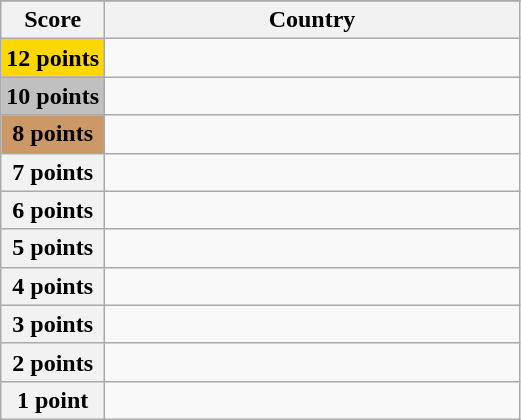<table class="wikitable">
<tr>
</tr>
<tr>
<th scope="col" width="20%">Score</th>
<th scope="col">Country</th>
</tr>
<tr>
<th scope="row" style="background:gold">12 points</th>
<td></td>
</tr>
<tr>
<th scope="row" style="background:silver">10 points</th>
<td></td>
</tr>
<tr>
<th scope="row" style="background:#CC9966">8 points</th>
<td></td>
</tr>
<tr>
<th scope="row">7 points</th>
<td></td>
</tr>
<tr>
<th scope="row">6 points</th>
<td></td>
</tr>
<tr>
<th scope="row">5 points</th>
<td></td>
</tr>
<tr>
<th scope="row">4 points</th>
<td></td>
</tr>
<tr>
<th scope="row">3 points</th>
<td></td>
</tr>
<tr>
<th scope="row">2 points</th>
<td></td>
</tr>
<tr>
<th scope="row">1 point</th>
<td></td>
</tr>
</table>
